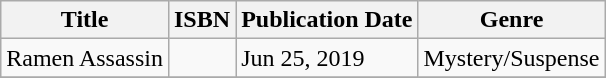<table class="wikitable">
<tr>
<th>Title</th>
<th>ISBN</th>
<th>Publication Date</th>
<th>Genre</th>
</tr>
<tr>
<td>Ramen Assassin</td>
<td></td>
<td>Jun 25, 2019</td>
<td>Mystery/Suspense</td>
</tr>
<tr>
</tr>
</table>
